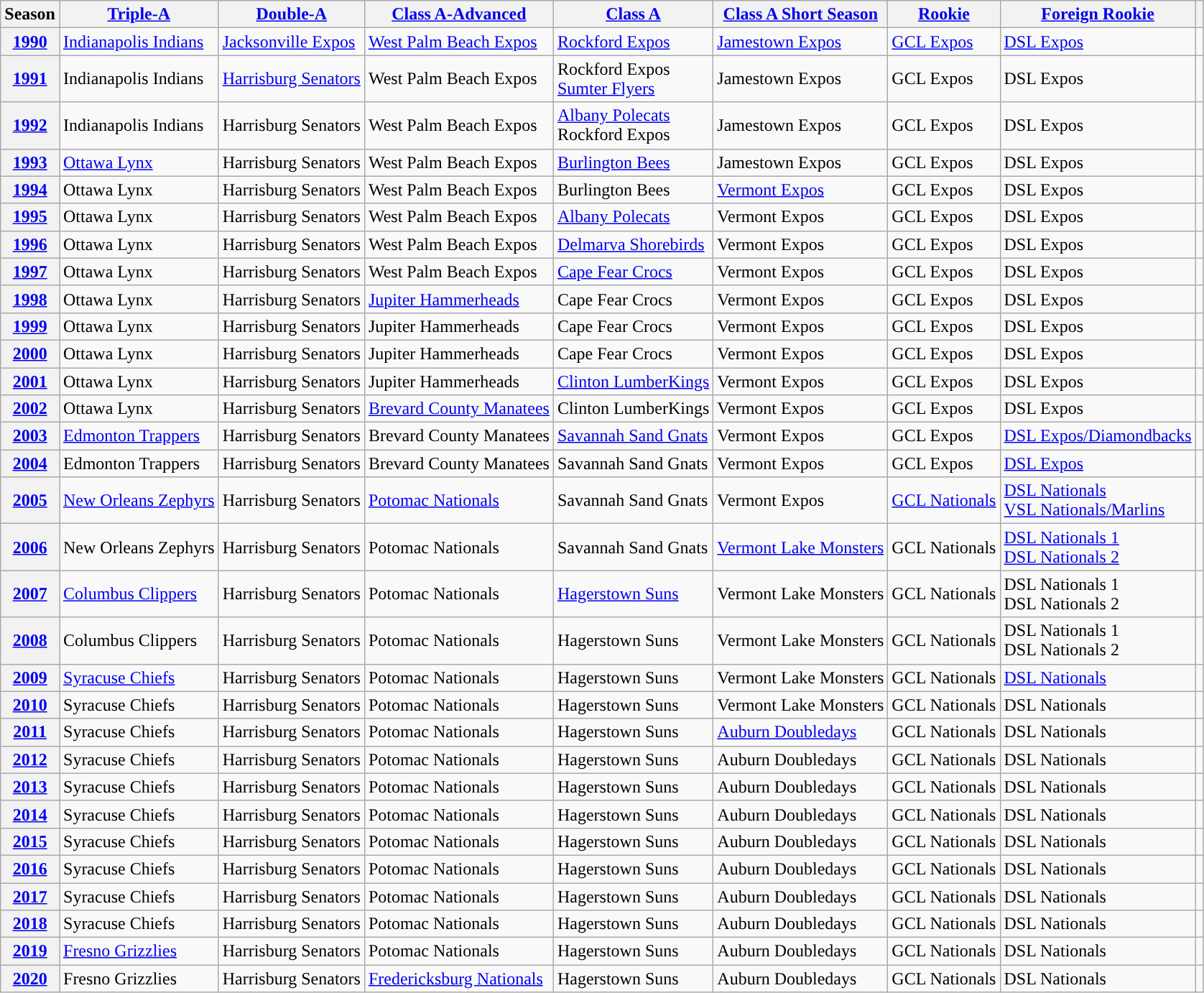<table class="wikitable plainrowheaders">
<tr>
<th scope="col">Season</th>
<th scope="col"><a href='#'><span>Triple-A</span></a></th>
<th scope="col"><a href='#'><span>Double-A</span></a></th>
<th scope="col"><a href='#'><span>Class A-Advanced</span></a></th>
<th scope="col"><a href='#'><span>Class A</span></a></th>
<th scope="col"><a href='#'><span>Class A Short Season</span></a></th>
<th scope="col"><a href='#'><span>Rookie</span></a></th>
<th scope="col"><a href='#'><span>Foreign Rookie</span></a></th>
<th scope="col"></th>
</tr>
<tr>
<th scope="row" style="text-align:center"><a href='#'>1990</a></th>
<td><a href='#'>Indianapolis Indians</a></td>
<td><a href='#'>Jacksonville Expos</a></td>
<td><a href='#'>West Palm Beach Expos</a></td>
<td><a href='#'>Rockford Expos</a></td>
<td><a href='#'>Jamestown Expos</a></td>
<td><a href='#'>GCL Expos</a></td>
<td><a href='#'>DSL Expos</a></td>
<td align="center"></td>
</tr>
<tr>
<th scope="row" style="text-align:center"><a href='#'>1991</a></th>
<td>Indianapolis Indians</td>
<td><a href='#'>Harrisburg Senators</a></td>
<td>West Palm Beach Expos</td>
<td>Rockford Expos<br><a href='#'>Sumter Flyers</a></td>
<td>Jamestown Expos</td>
<td>GCL Expos</td>
<td>DSL Expos</td>
<td align="center"></td>
</tr>
<tr>
<th scope="row" style="text-align:center"><a href='#'>1992</a></th>
<td>Indianapolis Indians</td>
<td>Harrisburg Senators</td>
<td>West Palm Beach Expos</td>
<td><a href='#'>Albany Polecats</a><br>Rockford Expos</td>
<td>Jamestown Expos</td>
<td>GCL Expos</td>
<td>DSL Expos</td>
<td align="center"></td>
</tr>
<tr>
<th scope="row" style="text-align:center"><a href='#'>1993</a></th>
<td><a href='#'>Ottawa Lynx</a></td>
<td>Harrisburg Senators</td>
<td>West Palm Beach Expos</td>
<td><a href='#'>Burlington Bees</a></td>
<td>Jamestown Expos</td>
<td>GCL Expos</td>
<td>DSL Expos</td>
<td align="center"></td>
</tr>
<tr>
<th scope="row" style="text-align:center"><a href='#'>1994</a></th>
<td>Ottawa Lynx</td>
<td>Harrisburg Senators</td>
<td>West Palm Beach Expos</td>
<td>Burlington Bees</td>
<td><a href='#'>Vermont Expos</a></td>
<td>GCL Expos</td>
<td>DSL Expos</td>
<td align="center"></td>
</tr>
<tr>
<th scope="row" style="text-align:center"><a href='#'>1995</a></th>
<td>Ottawa Lynx</td>
<td>Harrisburg Senators</td>
<td>West Palm Beach Expos</td>
<td><a href='#'>Albany Polecats</a></td>
<td>Vermont Expos</td>
<td>GCL Expos</td>
<td>DSL Expos</td>
<td align="center"></td>
</tr>
<tr>
<th scope="row" style="text-align:center"><a href='#'>1996</a></th>
<td>Ottawa Lynx</td>
<td>Harrisburg Senators</td>
<td>West Palm Beach Expos</td>
<td><a href='#'>Delmarva Shorebirds</a></td>
<td>Vermont Expos</td>
<td>GCL Expos</td>
<td>DSL Expos</td>
<td align="center"></td>
</tr>
<tr>
<th scope="row" style="text-align:center"><a href='#'>1997</a></th>
<td>Ottawa Lynx</td>
<td>Harrisburg Senators</td>
<td>West Palm Beach Expos</td>
<td><a href='#'>Cape Fear Crocs</a></td>
<td>Vermont Expos</td>
<td>GCL Expos</td>
<td>DSL Expos</td>
<td align="center"></td>
</tr>
<tr>
<th scope="row" style="text-align:center"><a href='#'>1998</a></th>
<td>Ottawa Lynx</td>
<td>Harrisburg Senators</td>
<td><a href='#'>Jupiter Hammerheads</a></td>
<td>Cape Fear Crocs</td>
<td>Vermont Expos</td>
<td>GCL Expos</td>
<td>DSL Expos</td>
<td align="center"></td>
</tr>
<tr>
<th scope="row" style="text-align:center"><a href='#'>1999</a></th>
<td>Ottawa Lynx</td>
<td>Harrisburg Senators</td>
<td>Jupiter Hammerheads</td>
<td>Cape Fear Crocs</td>
<td>Vermont Expos</td>
<td>GCL Expos</td>
<td>DSL Expos</td>
<td align="center"></td>
</tr>
<tr>
<th scope="row" style="text-align:center"><a href='#'>2000</a></th>
<td>Ottawa Lynx</td>
<td>Harrisburg Senators</td>
<td>Jupiter Hammerheads</td>
<td>Cape Fear Crocs</td>
<td>Vermont Expos</td>
<td>GCL Expos</td>
<td>DSL Expos</td>
<td align="center"></td>
</tr>
<tr>
<th scope="row" style="text-align:center"><a href='#'>2001</a></th>
<td>Ottawa Lynx</td>
<td>Harrisburg Senators</td>
<td>Jupiter Hammerheads</td>
<td><a href='#'>Clinton LumberKings</a></td>
<td>Vermont Expos</td>
<td>GCL Expos</td>
<td>DSL Expos</td>
<td align="center"></td>
</tr>
<tr>
<th scope="row" style="text-align:center"><a href='#'>2002</a></th>
<td>Ottawa Lynx</td>
<td>Harrisburg Senators</td>
<td><a href='#'>Brevard County Manatees</a></td>
<td>Clinton LumberKings</td>
<td>Vermont Expos</td>
<td>GCL Expos</td>
<td>DSL Expos</td>
<td align="center"></td>
</tr>
<tr>
<th scope="row" style="text-align:center"><a href='#'>2003</a></th>
<td><a href='#'>Edmonton Trappers</a></td>
<td>Harrisburg Senators</td>
<td>Brevard County Manatees</td>
<td><a href='#'>Savannah Sand Gnats</a></td>
<td>Vermont Expos</td>
<td>GCL Expos</td>
<td><a href='#'>DSL Expos/Diamondbacks</a></td>
<td align="center"></td>
</tr>
<tr>
<th scope="row" style="text-align:center"><a href='#'>2004</a></th>
<td>Edmonton Trappers</td>
<td>Harrisburg Senators</td>
<td>Brevard County Manatees</td>
<td>Savannah Sand Gnats</td>
<td>Vermont Expos</td>
<td>GCL Expos</td>
<td><a href='#'>DSL Expos</a></td>
<td align="center"></td>
</tr>
<tr>
<th scope="row" style="text-align:center"><a href='#'>2005</a></th>
<td><a href='#'>New Orleans Zephyrs</a></td>
<td>Harrisburg Senators</td>
<td><a href='#'>Potomac Nationals</a></td>
<td>Savannah Sand Gnats</td>
<td>Vermont Expos</td>
<td><a href='#'>GCL Nationals</a></td>
<td><a href='#'>DSL Nationals</a><br><a href='#'>VSL Nationals/Marlins</a></td>
<td align="center"></td>
</tr>
<tr>
<th scope="row" style="text-align:center"><a href='#'>2006</a></th>
<td>New Orleans Zephyrs</td>
<td>Harrisburg Senators</td>
<td>Potomac Nationals</td>
<td>Savannah Sand Gnats</td>
<td><a href='#'>Vermont Lake Monsters</a></td>
<td>GCL Nationals</td>
<td><a href='#'>DSL Nationals 1</a><br><a href='#'>DSL Nationals 2</a></td>
<td align="center"></td>
</tr>
<tr>
<th scope="row" style="text-align:center"><a href='#'>2007</a></th>
<td><a href='#'>Columbus Clippers</a></td>
<td>Harrisburg Senators</td>
<td>Potomac Nationals</td>
<td><a href='#'>Hagerstown Suns</a></td>
<td>Vermont Lake Monsters</td>
<td>GCL Nationals</td>
<td>DSL Nationals 1<br>DSL Nationals 2</td>
<td align="center"></td>
</tr>
<tr>
<th scope="row" style="text-align:center"><a href='#'>2008</a></th>
<td>Columbus Clippers</td>
<td>Harrisburg Senators</td>
<td>Potomac Nationals</td>
<td>Hagerstown Suns</td>
<td>Vermont Lake Monsters</td>
<td>GCL Nationals</td>
<td>DSL Nationals 1<br>DSL Nationals 2</td>
<td align="center"></td>
</tr>
<tr>
<th scope="row" style="text-align:center"><a href='#'>2009</a></th>
<td><a href='#'>Syracuse Chiefs</a></td>
<td>Harrisburg Senators</td>
<td>Potomac Nationals</td>
<td>Hagerstown Suns</td>
<td>Vermont Lake Monsters</td>
<td>GCL Nationals</td>
<td><a href='#'>DSL Nationals</a></td>
<td align="center"></td>
</tr>
<tr>
<th scope="row" style="text-align:center"><a href='#'>2010</a></th>
<td>Syracuse Chiefs</td>
<td>Harrisburg Senators</td>
<td>Potomac Nationals</td>
<td>Hagerstown Suns</td>
<td>Vermont Lake Monsters</td>
<td>GCL Nationals</td>
<td>DSL Nationals</td>
<td align="center"></td>
</tr>
<tr>
<th scope="row" style="text-align:center"><a href='#'>2011</a></th>
<td>Syracuse Chiefs</td>
<td>Harrisburg Senators</td>
<td>Potomac Nationals</td>
<td>Hagerstown Suns</td>
<td><a href='#'>Auburn Doubledays</a></td>
<td>GCL Nationals</td>
<td>DSL Nationals</td>
<td align="center"></td>
</tr>
<tr>
<th scope="row" style="text-align:center"><a href='#'>2012</a></th>
<td>Syracuse Chiefs</td>
<td>Harrisburg Senators</td>
<td>Potomac Nationals</td>
<td>Hagerstown Suns</td>
<td>Auburn Doubledays</td>
<td>GCL Nationals</td>
<td>DSL Nationals</td>
<td align="center"></td>
</tr>
<tr>
<th scope="row" style="text-align:center"><a href='#'>2013</a></th>
<td>Syracuse Chiefs</td>
<td>Harrisburg Senators</td>
<td>Potomac Nationals</td>
<td>Hagerstown Suns</td>
<td>Auburn Doubledays</td>
<td>GCL Nationals</td>
<td>DSL Nationals</td>
<td align="center"></td>
</tr>
<tr>
<th scope="row" style="text-align:center"><a href='#'>2014</a></th>
<td>Syracuse Chiefs</td>
<td>Harrisburg Senators</td>
<td>Potomac Nationals</td>
<td>Hagerstown Suns</td>
<td>Auburn Doubledays</td>
<td>GCL Nationals</td>
<td>DSL Nationals</td>
<td align="center"></td>
</tr>
<tr>
<th scope="row" style="text-align:center"><a href='#'>2015</a></th>
<td>Syracuse Chiefs</td>
<td>Harrisburg Senators</td>
<td>Potomac Nationals</td>
<td>Hagerstown Suns</td>
<td>Auburn Doubledays</td>
<td>GCL Nationals</td>
<td>DSL Nationals</td>
<td align="center"></td>
</tr>
<tr>
<th scope="row" style="text-align:center"><a href='#'>2016</a></th>
<td>Syracuse Chiefs</td>
<td>Harrisburg Senators</td>
<td>Potomac Nationals</td>
<td>Hagerstown Suns</td>
<td>Auburn Doubledays</td>
<td>GCL Nationals</td>
<td>DSL Nationals</td>
<td align="center"></td>
</tr>
<tr>
<th scope="row" style="text-align:center"><a href='#'>2017</a></th>
<td>Syracuse Chiefs</td>
<td>Harrisburg Senators</td>
<td>Potomac Nationals</td>
<td>Hagerstown Suns</td>
<td>Auburn Doubledays</td>
<td>GCL Nationals</td>
<td>DSL Nationals</td>
<td align="center"></td>
</tr>
<tr>
<th scope="row" style="text-align:center"><a href='#'>2018</a></th>
<td>Syracuse Chiefs</td>
<td>Harrisburg Senators</td>
<td>Potomac Nationals</td>
<td>Hagerstown Suns</td>
<td>Auburn Doubledays</td>
<td>GCL Nationals</td>
<td>DSL Nationals</td>
<td align="center"></td>
</tr>
<tr>
<th scope="row" style="text-align:center"><a href='#'>2019</a></th>
<td><a href='#'>Fresno Grizzlies</a></td>
<td>Harrisburg Senators</td>
<td>Potomac Nationals</td>
<td>Hagerstown Suns</td>
<td>Auburn Doubledays</td>
<td>GCL Nationals</td>
<td>DSL Nationals</td>
<td align="center"></td>
</tr>
<tr>
<th scope="row" style="text-align:center"><a href='#'>2020</a></th>
<td>Fresno Grizzlies</td>
<td>Harrisburg Senators</td>
<td><a href='#'>Fredericksburg Nationals</a></td>
<td>Hagerstown Suns</td>
<td>Auburn Doubledays</td>
<td>GCL Nationals</td>
<td>DSL Nationals</td>
<td align="center"></td>
</tr>
</table>
